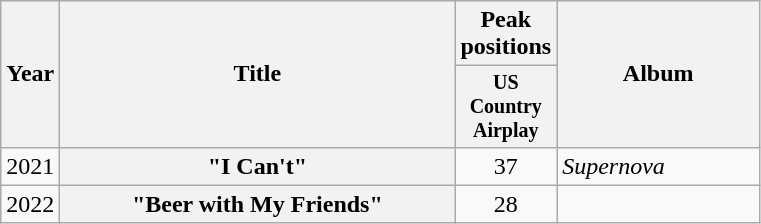<table class="wikitable plainrowheaders" style="text-align:center;">
<tr>
<th scope="col" rowspan="2">Year</th>
<th scope="col" rowspan="2" style="width:16em;">Title</th>
<th scope="col" colspan="1">Peak<br>positions</th>
<th scope="col" rowspan="2" style="width:8em;">Album</th>
</tr>
<tr style="font-size:smaller;">
<th scope="col" style="width:4em;">US Country<br>Airplay<br></th>
</tr>
<tr>
<td>2021</td>
<th scope="row">"I Can't"<br></th>
<td>37</td>
<td style="text-align:left;"><em>Supernova</em></td>
</tr>
<tr>
<td>2022</td>
<th scope="row">"Beer with My Friends"<br></th>
<td>28</td>
<td></td>
</tr>
</table>
